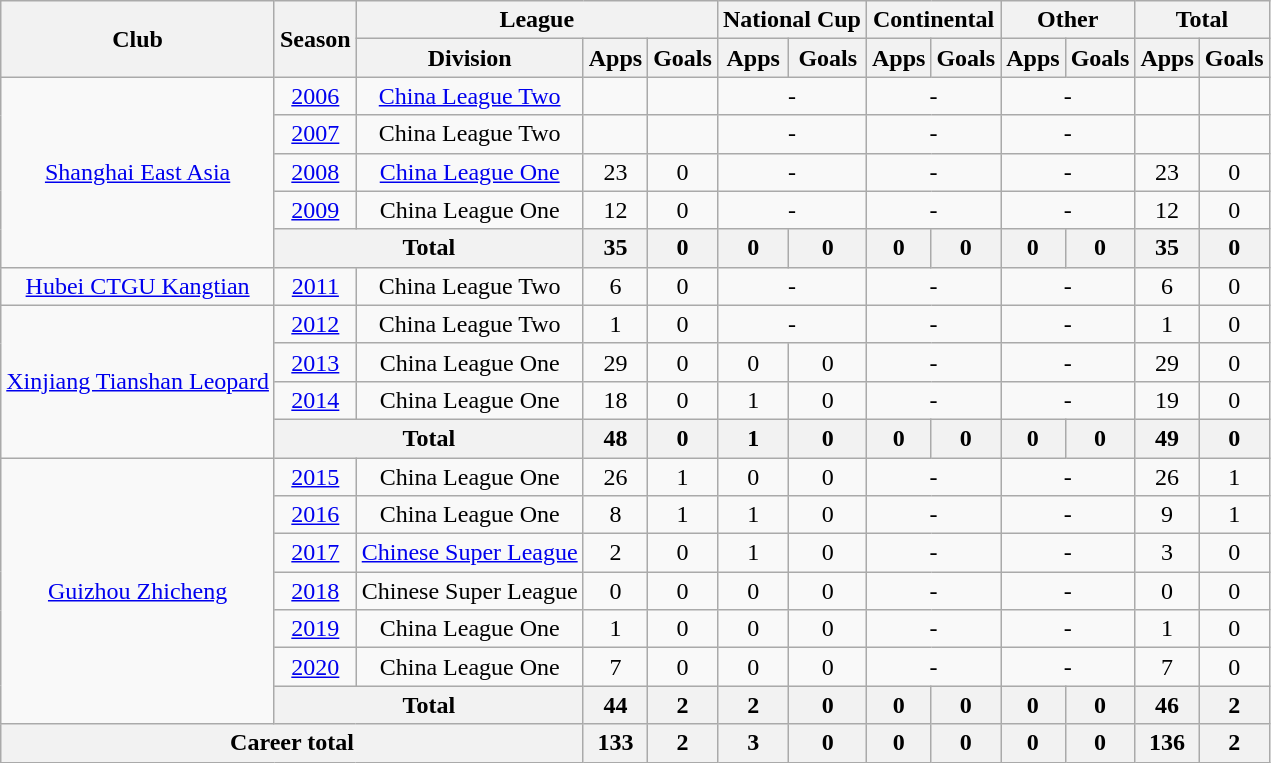<table class="wikitable" style="text-align: center">
<tr>
<th rowspan="2">Club</th>
<th rowspan="2">Season</th>
<th colspan="3">League</th>
<th colspan="2">National Cup</th>
<th colspan="2">Continental</th>
<th colspan="2">Other</th>
<th colspan="2">Total</th>
</tr>
<tr>
<th>Division</th>
<th>Apps</th>
<th>Goals</th>
<th>Apps</th>
<th>Goals</th>
<th>Apps</th>
<th>Goals</th>
<th>Apps</th>
<th>Goals</th>
<th>Apps</th>
<th>Goals</th>
</tr>
<tr>
<td rowspan=5><a href='#'>Shanghai East Asia</a></td>
<td><a href='#'>2006</a></td>
<td><a href='#'>China League Two</a></td>
<td></td>
<td></td>
<td colspan="2">-</td>
<td colspan="2">-</td>
<td colspan="2">-</td>
<td></td>
<td></td>
</tr>
<tr>
<td><a href='#'>2007</a></td>
<td>China League Two</td>
<td></td>
<td></td>
<td colspan="2">-</td>
<td colspan="2">-</td>
<td colspan="2">-</td>
<td></td>
<td></td>
</tr>
<tr>
<td><a href='#'>2008</a></td>
<td><a href='#'>China League One</a></td>
<td>23</td>
<td>0</td>
<td colspan="2">-</td>
<td colspan="2">-</td>
<td colspan="2">-</td>
<td>23</td>
<td>0</td>
</tr>
<tr>
<td><a href='#'>2009</a></td>
<td>China League One</td>
<td>12</td>
<td>0</td>
<td colspan="2">-</td>
<td colspan="2">-</td>
<td colspan="2">-</td>
<td>12</td>
<td>0</td>
</tr>
<tr>
<th colspan="2"><strong>Total</strong></th>
<th>35</th>
<th>0</th>
<th>0</th>
<th>0</th>
<th>0</th>
<th>0</th>
<th>0</th>
<th>0</th>
<th>35</th>
<th>0</th>
</tr>
<tr>
<td><a href='#'>Hubei CTGU Kangtian</a></td>
<td><a href='#'>2011</a></td>
<td>China League Two</td>
<td>6</td>
<td>0</td>
<td colspan="2">-</td>
<td colspan="2">-</td>
<td colspan="2">-</td>
<td>6</td>
<td>0</td>
</tr>
<tr>
<td rowspan=4><a href='#'>Xinjiang Tianshan Leopard</a></td>
<td><a href='#'>2012</a></td>
<td>China League Two</td>
<td>1</td>
<td>0</td>
<td colspan="2">-</td>
<td colspan="2">-</td>
<td colspan="2">-</td>
<td>1</td>
<td>0</td>
</tr>
<tr>
<td><a href='#'>2013</a></td>
<td>China League One</td>
<td>29</td>
<td>0</td>
<td>0</td>
<td>0</td>
<td colspan="2">-</td>
<td colspan="2">-</td>
<td>29</td>
<td>0</td>
</tr>
<tr>
<td><a href='#'>2014</a></td>
<td>China League One</td>
<td>18</td>
<td>0</td>
<td>1</td>
<td>0</td>
<td colspan="2">-</td>
<td colspan="2">-</td>
<td>19</td>
<td>0</td>
</tr>
<tr>
<th colspan="2"><strong>Total</strong></th>
<th>48</th>
<th>0</th>
<th>1</th>
<th>0</th>
<th>0</th>
<th>0</th>
<th>0</th>
<th>0</th>
<th>49</th>
<th>0</th>
</tr>
<tr>
<td rowspan=7><a href='#'>Guizhou Zhicheng</a></td>
<td><a href='#'>2015</a></td>
<td>China League One</td>
<td>26</td>
<td>1</td>
<td>0</td>
<td>0</td>
<td colspan="2">-</td>
<td colspan="2">-</td>
<td>26</td>
<td>1</td>
</tr>
<tr>
<td><a href='#'>2016</a></td>
<td>China League One</td>
<td>8</td>
<td>1</td>
<td>1</td>
<td>0</td>
<td colspan="2">-</td>
<td colspan="2">-</td>
<td>9</td>
<td>1</td>
</tr>
<tr>
<td><a href='#'>2017</a></td>
<td><a href='#'>Chinese Super League</a></td>
<td>2</td>
<td>0</td>
<td>1</td>
<td>0</td>
<td colspan="2">-</td>
<td colspan="2">-</td>
<td>3</td>
<td>0</td>
</tr>
<tr>
<td><a href='#'>2018</a></td>
<td>Chinese Super League</td>
<td>0</td>
<td>0</td>
<td>0</td>
<td>0</td>
<td colspan="2">-</td>
<td colspan="2">-</td>
<td>0</td>
<td>0</td>
</tr>
<tr>
<td><a href='#'>2019</a></td>
<td>China League One</td>
<td>1</td>
<td>0</td>
<td>0</td>
<td>0</td>
<td colspan="2">-</td>
<td colspan="2">-</td>
<td>1</td>
<td>0</td>
</tr>
<tr>
<td><a href='#'>2020</a></td>
<td>China League One</td>
<td>7</td>
<td>0</td>
<td>0</td>
<td>0</td>
<td colspan="2">-</td>
<td colspan="2">-</td>
<td>7</td>
<td>0</td>
</tr>
<tr>
<th colspan="2"><strong>Total</strong></th>
<th>44</th>
<th>2</th>
<th>2</th>
<th>0</th>
<th>0</th>
<th>0</th>
<th>0</th>
<th>0</th>
<th>46</th>
<th>2</th>
</tr>
<tr>
<th colspan=3>Career total</th>
<th>133</th>
<th>2</th>
<th>3</th>
<th>0</th>
<th>0</th>
<th>0</th>
<th>0</th>
<th>0</th>
<th>136</th>
<th>2</th>
</tr>
</table>
